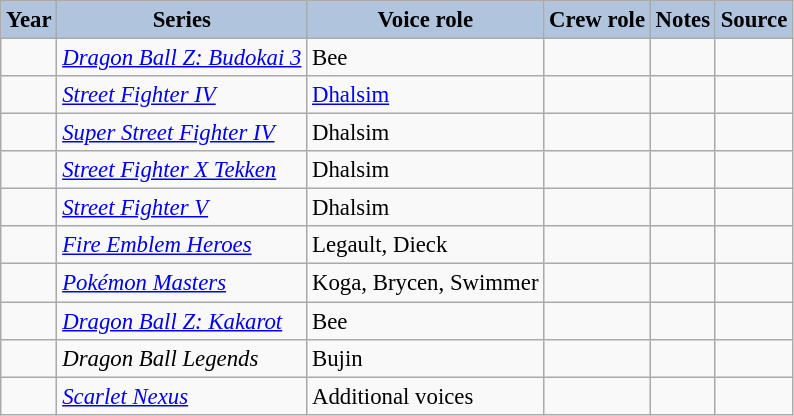<table class="wikitable sortable plainrowheaders" style="width=95%;  font-size: 95%;">
<tr>
<th style="background:#b0c4de;">Year </th>
<th style="background:#b0c4de;">Series</th>
<th style="background:#b0c4de;">Voice role </th>
<th style="background:#b0c4de;">Crew role</th>
<th style="background:#b0c4de;" class="unsortable">Notes </th>
<th style="background:#b0c4de;" class="unsortable">Source</th>
</tr>
<tr>
<td></td>
<td><em><a href='#'>Dragon Ball Z: Budokai 3</a></em></td>
<td>Bee</td>
<td></td>
<td></td>
<td></td>
</tr>
<tr>
<td></td>
<td><em><a href='#'>Street Fighter IV</a></em></td>
<td><a href='#'>Dhalsim</a></td>
<td></td>
<td></td>
<td></td>
</tr>
<tr>
<td></td>
<td><em><a href='#'>Super Street Fighter IV</a></em></td>
<td>Dhalsim</td>
<td></td>
<td></td>
<td></td>
</tr>
<tr>
<td></td>
<td><em><a href='#'>Street Fighter X Tekken</a></em></td>
<td>Dhalsim</td>
<td></td>
<td></td>
<td></td>
</tr>
<tr>
<td></td>
<td><em><a href='#'>Street Fighter V</a></em></td>
<td>Dhalsim</td>
<td></td>
<td></td>
<td></td>
</tr>
<tr>
<td></td>
<td><em><a href='#'>Fire Emblem Heroes</a></em></td>
<td>Legault, Dieck</td>
<td></td>
<td></td>
<td></td>
</tr>
<tr>
<td></td>
<td><em><a href='#'>Pokémon Masters</a></em></td>
<td>Koga, Brycen, Swimmer</td>
<td></td>
<td></td>
<td></td>
</tr>
<tr>
<td></td>
<td><em><a href='#'>Dragon Ball Z: Kakarot</a></em></td>
<td>Bee</td>
<td></td>
<td></td>
<td></td>
</tr>
<tr>
<td></td>
<td><em>Dragon Ball Legends</em></td>
<td>Bujin</td>
<td></td>
<td></td>
<td></td>
</tr>
<tr>
<td></td>
<td><em><a href='#'>Scarlet Nexus</a></em></td>
<td>Additional voices</td>
<td></td>
<td></td>
<td></td>
</tr>
</table>
